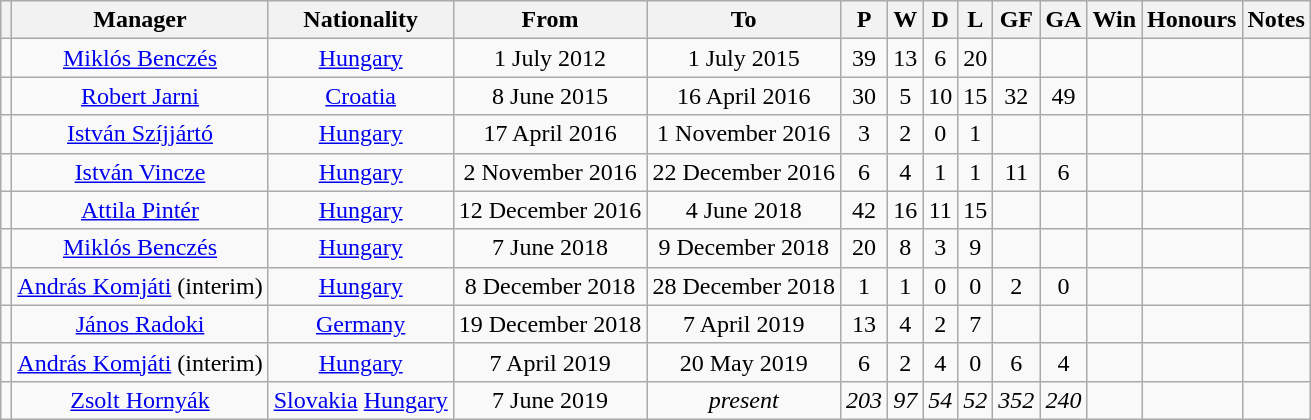<table class="wikitable plainrowheaders sortable" style="text-align:center">
<tr>
<th></th>
<th>Manager</th>
<th>Nationality</th>
<th>From</th>
<th>To</th>
<th>P</th>
<th>W</th>
<th>D</th>
<th>L</th>
<th>GF</th>
<th>GA</th>
<th>Win</th>
<th>Honours</th>
<th>Notes</th>
</tr>
<tr>
<td></td>
<td><a href='#'>Miklós Benczés</a></td>
<td> <a href='#'>Hungary</a></td>
<td>1 July 2012</td>
<td>1 July 2015</td>
<td>39</td>
<td>13</td>
<td>6</td>
<td>20</td>
<td></td>
<td></td>
<td></td>
<td></td>
<td></td>
</tr>
<tr>
<td></td>
<td><a href='#'>Robert Jarni</a></td>
<td> <a href='#'>Croatia</a></td>
<td>8 June 2015</td>
<td>16 April 2016</td>
<td>30</td>
<td>5</td>
<td>10</td>
<td>15</td>
<td>32</td>
<td>49</td>
<td></td>
<td></td>
<td></td>
</tr>
<tr>
<td></td>
<td><a href='#'>István Szíjjártó</a></td>
<td> <a href='#'>Hungary</a></td>
<td>17 April 2016</td>
<td>1 November 2016</td>
<td>3</td>
<td>2</td>
<td>0</td>
<td>1</td>
<td></td>
<td></td>
<td></td>
<td></td>
<td></td>
</tr>
<tr>
<td></td>
<td><a href='#'>István Vincze</a></td>
<td> <a href='#'>Hungary</a></td>
<td>2 November 2016</td>
<td>22 December 2016</td>
<td>6</td>
<td>4</td>
<td>1</td>
<td>1</td>
<td>11</td>
<td>6</td>
<td></td>
<td></td>
<td></td>
</tr>
<tr>
<td></td>
<td><a href='#'>Attila Pintér</a></td>
<td> <a href='#'>Hungary</a></td>
<td>12 December 2016</td>
<td>4 June 2018</td>
<td>42</td>
<td>16</td>
<td>11</td>
<td>15</td>
<td></td>
<td></td>
<td></td>
<td></td>
<td></td>
</tr>
<tr>
<td></td>
<td><a href='#'>Miklós Benczés</a></td>
<td> <a href='#'>Hungary</a></td>
<td>7 June 2018</td>
<td>9 December 2018</td>
<td>20</td>
<td>8</td>
<td>3</td>
<td>9</td>
<td></td>
<td></td>
<td></td>
<td></td>
<td></td>
</tr>
<tr>
<td></td>
<td><a href='#'>András Komjáti</a> (interim)</td>
<td> <a href='#'>Hungary</a></td>
<td>8 December 2018</td>
<td>28 December 2018</td>
<td>1</td>
<td>1</td>
<td>0</td>
<td>0</td>
<td>2</td>
<td>0</td>
<td></td>
<td></td>
<td></td>
</tr>
<tr>
<td></td>
<td><a href='#'>János Radoki</a></td>
<td> <a href='#'>Germany</a></td>
<td>19 December 2018</td>
<td>7 April 2019</td>
<td>13</td>
<td>4</td>
<td>2</td>
<td>7</td>
<td></td>
<td></td>
<td></td>
<td></td>
<td></td>
</tr>
<tr>
<td></td>
<td><a href='#'>András Komjáti</a> (interim)</td>
<td> <a href='#'>Hungary</a></td>
<td>7 April 2019</td>
<td>20 May 2019</td>
<td>6</td>
<td>2</td>
<td>4</td>
<td>0</td>
<td>6</td>
<td>4</td>
<td></td>
<td></td>
<td></td>
</tr>
<tr>
<td></td>
<td><a href='#'>Zsolt Hornyák</a></td>
<td> <a href='#'>Slovakia</a>   <a href='#'>Hungary</a></td>
<td>7 June 2019</td>
<td><em>present</em></td>
<td><em>203</em></td>
<td><em>97</em></td>
<td><em>54</em></td>
<td><em>52</em></td>
<td><em>352</em></td>
<td><em>240</em></td>
<td></td>
<td></td>
<td></td>
</tr>
</table>
